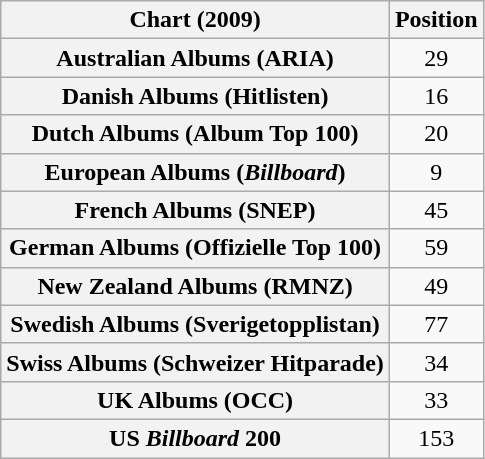<table class="wikitable sortable plainrowheaders">
<tr>
<th scope="col">Chart (2009)</th>
<th scope="col">Position</th>
</tr>
<tr>
<th scope="row">Australian Albums (ARIA)</th>
<td style="text-align:center;">29</td>
</tr>
<tr>
<th scope="row">Danish Albums (Hitlisten)</th>
<td style="text-align:center;">16</td>
</tr>
<tr>
<th scope="row">Dutch Albums (Album Top 100)</th>
<td style="text-align:center;">20</td>
</tr>
<tr>
<th scope="row">European Albums (<em>Billboard</em>)</th>
<td style="text-align:center;">9</td>
</tr>
<tr>
<th scope="row">French Albums (SNEP)</th>
<td style="text-align:center;">45</td>
</tr>
<tr>
<th scope="row">German Albums (Offizielle Top 100)</th>
<td style="text-align:center;">59</td>
</tr>
<tr>
<th scope="row">New Zealand Albums (RMNZ)</th>
<td style="text-align:center;">49</td>
</tr>
<tr>
<th scope="row">Swedish Albums (Sverigetopplistan)</th>
<td style="text-align:center;">77</td>
</tr>
<tr>
<th scope="row">Swiss Albums (Schweizer Hitparade)</th>
<td style="text-align:center;">34</td>
</tr>
<tr>
<th scope="row">UK Albums (OCC)</th>
<td style="text-align:center;">33</td>
</tr>
<tr>
<th scope="row">US <em>Billboard</em> 200</th>
<td style="text-align:center;">153</td>
</tr>
</table>
